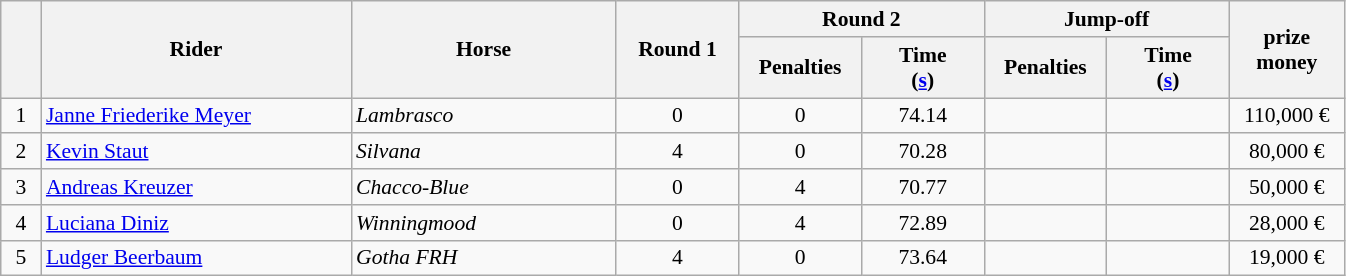<table class="wikitable" style="font-size: 90%">
<tr>
<th rowspan=2 width=20></th>
<th rowspan=2 width=200>Rider</th>
<th rowspan=2 width=170>Horse</th>
<th rowspan=2 width=75>Round 1</th>
<th colspan=2>Round 2</th>
<th colspan=2>Jump-off</th>
<th rowspan=2 width=70>prize<br>money</th>
</tr>
<tr>
<th width=75>Penalties</th>
<th width=75>Time<br>(<a href='#'>s</a>)</th>
<th width=75>Penalties</th>
<th width=75>Time<br>(<a href='#'>s</a>)</th>
</tr>
<tr>
<td align=center>1</td>
<td> <a href='#'>Janne Friederike Meyer</a></td>
<td><em>Lambrasco</em></td>
<td align=center>0</td>
<td align=center>0</td>
<td align=center>74.14</td>
<td align=center></td>
<td align=center></td>
<td align=center>110,000 €</td>
</tr>
<tr>
<td align=center>2</td>
<td> <a href='#'>Kevin Staut</a></td>
<td><em>Silvana</em></td>
<td align=center>4</td>
<td align=center>0</td>
<td align=center>70.28</td>
<td align=center></td>
<td align=center></td>
<td align=center>80,000 €</td>
</tr>
<tr>
<td align=center>3</td>
<td> <a href='#'>Andreas Kreuzer</a></td>
<td><em>Chacco-Blue</em></td>
<td align=center>0</td>
<td align=center>4</td>
<td align=center>70.77</td>
<td align=center></td>
<td align=center></td>
<td align=center>50,000 €</td>
</tr>
<tr>
<td align=center>4</td>
<td> <a href='#'>Luciana Diniz</a></td>
<td><em>Winningmood</em></td>
<td align=center>0</td>
<td align=center>4</td>
<td align=center>72.89</td>
<td align=center></td>
<td align=center></td>
<td align=center>28,000 €</td>
</tr>
<tr>
<td align=center>5</td>
<td> <a href='#'>Ludger Beerbaum</a></td>
<td><em>Gotha FRH</em></td>
<td align=center>4</td>
<td align=center>0</td>
<td align=center>73.64</td>
<td align=center></td>
<td align=center></td>
<td align=center>19,000 €</td>
</tr>
</table>
